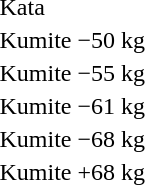<table>
<tr>
<td rowspan=2>Kata<br></td>
<td rowspan=2></td>
<td rowspan=2></td>
<td></td>
</tr>
<tr>
<td></td>
</tr>
<tr>
<td rowspan=2>Kumite −50 kg<br></td>
<td rowspan=2></td>
<td rowspan=2></td>
<td></td>
</tr>
<tr>
<td></td>
</tr>
<tr>
<td rowspan=2>Kumite −55 kg<br></td>
<td rowspan=2></td>
<td rowspan=2></td>
<td></td>
</tr>
<tr>
<td></td>
</tr>
<tr>
<td rowspan=2>Kumite −61 kg<br></td>
<td rowspan=2></td>
<td rowspan=2></td>
<td></td>
</tr>
<tr>
<td></td>
</tr>
<tr>
<td rowspan=2>Kumite −68 kg<br></td>
<td rowspan=2></td>
<td rowspan=2></td>
<td></td>
</tr>
<tr>
<td></td>
</tr>
<tr>
<td rowspan=2>Kumite +68 kg<br></td>
<td rowspan=2></td>
<td rowspan=2></td>
<td></td>
</tr>
<tr>
<td></td>
</tr>
</table>
